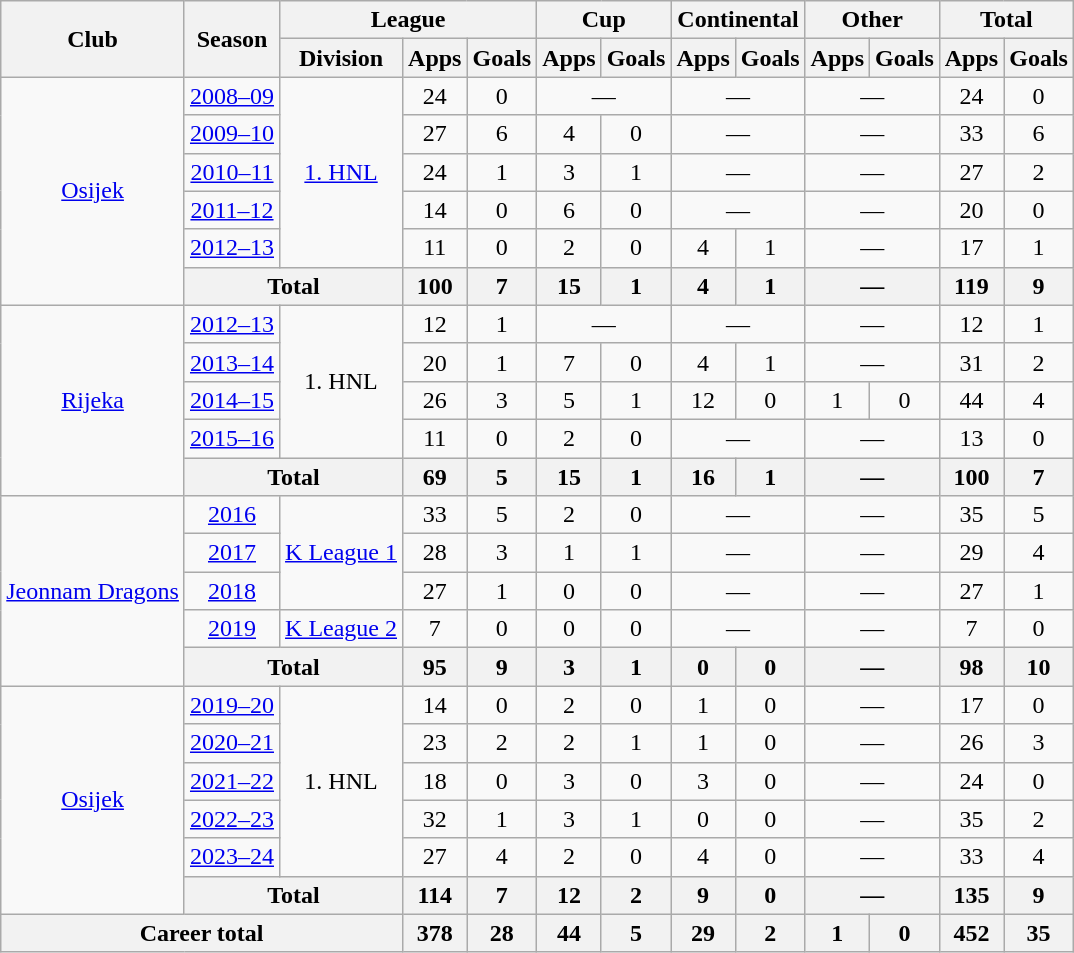<table class="wikitable" style="font-size:100%; text-align: center">
<tr>
<th rowspan="2">Club</th>
<th rowspan="2">Season</th>
<th colspan="3">League</th>
<th colspan="2">Cup</th>
<th colspan="2">Continental</th>
<th colspan="2">Other</th>
<th colspan="2">Total</th>
</tr>
<tr>
<th>Division</th>
<th>Apps</th>
<th>Goals</th>
<th>Apps</th>
<th>Goals</th>
<th>Apps</th>
<th>Goals</th>
<th>Apps</th>
<th>Goals</th>
<th>Apps</th>
<th>Goals</th>
</tr>
<tr>
<td rowspan="6"><a href='#'>Osijek</a></td>
<td><a href='#'>2008–09</a></td>
<td rowspan="5"><a href='#'>1. HNL</a></td>
<td>24</td>
<td>0</td>
<td colspan="2">—</td>
<td colspan="2">—</td>
<td colspan="2">—</td>
<td>24</td>
<td>0</td>
</tr>
<tr>
<td><a href='#'>2009–10</a></td>
<td>27</td>
<td>6</td>
<td>4</td>
<td>0</td>
<td colspan="2">—</td>
<td colspan="2">—</td>
<td>33</td>
<td>6</td>
</tr>
<tr>
<td><a href='#'>2010–11</a></td>
<td>24</td>
<td>1</td>
<td>3</td>
<td>1</td>
<td colspan="2">—</td>
<td colspan="2">—</td>
<td>27</td>
<td>2</td>
</tr>
<tr>
<td><a href='#'>2011–12</a></td>
<td>14</td>
<td>0</td>
<td>6</td>
<td>0</td>
<td colspan="2">—</td>
<td colspan="2">—</td>
<td>20</td>
<td>0</td>
</tr>
<tr>
<td><a href='#'>2012–13</a></td>
<td>11</td>
<td>0</td>
<td>2</td>
<td>0</td>
<td>4</td>
<td>1</td>
<td colspan="2">—</td>
<td>17</td>
<td>1</td>
</tr>
<tr>
<th colspan=2>Total</th>
<th>100</th>
<th>7</th>
<th>15</th>
<th>1</th>
<th>4</th>
<th>1</th>
<th colspan="2">—</th>
<th>119</th>
<th>9</th>
</tr>
<tr>
<td rowspan="5"><a href='#'>Rijeka</a></td>
<td><a href='#'>2012–13</a></td>
<td rowspan="4">1. HNL</td>
<td>12</td>
<td>1</td>
<td colspan="2">—</td>
<td colspan="2">—</td>
<td colspan="2">—</td>
<td>12</td>
<td>1</td>
</tr>
<tr>
<td><a href='#'>2013–14</a></td>
<td>20</td>
<td>1</td>
<td>7</td>
<td>0</td>
<td>4</td>
<td>1</td>
<td colspan="2">—</td>
<td>31</td>
<td>2</td>
</tr>
<tr>
<td><a href='#'>2014–15</a></td>
<td>26</td>
<td>3</td>
<td>5</td>
<td>1</td>
<td>12</td>
<td>0</td>
<td>1</td>
<td>0</td>
<td>44</td>
<td>4</td>
</tr>
<tr>
<td><a href='#'>2015–16</a></td>
<td>11</td>
<td>0</td>
<td>2</td>
<td>0</td>
<td colspan="2">—</td>
<td colspan="2">—</td>
<td>13</td>
<td>0</td>
</tr>
<tr>
<th colspan=2>Total</th>
<th>69</th>
<th>5</th>
<th>15</th>
<th>1</th>
<th>16</th>
<th>1</th>
<th colspan="2">—</th>
<th>100</th>
<th>7</th>
</tr>
<tr>
<td rowspan="5"><a href='#'>Jeonnam Dragons</a></td>
<td><a href='#'>2016</a></td>
<td rowspan="3"><a href='#'>K League 1</a></td>
<td>33</td>
<td>5</td>
<td>2</td>
<td>0</td>
<td colspan="2">—</td>
<td colspan="2">—</td>
<td>35</td>
<td>5</td>
</tr>
<tr>
<td><a href='#'>2017</a></td>
<td>28</td>
<td>3</td>
<td>1</td>
<td>1</td>
<td colspan="2">—</td>
<td colspan="2">—</td>
<td>29</td>
<td>4</td>
</tr>
<tr>
<td><a href='#'>2018</a></td>
<td>27</td>
<td>1</td>
<td>0</td>
<td>0</td>
<td colspan="2">—</td>
<td colspan="2">—</td>
<td>27</td>
<td>1</td>
</tr>
<tr>
<td><a href='#'>2019</a></td>
<td rowspan="1"><a href='#'>K League 2</a></td>
<td>7</td>
<td>0</td>
<td>0</td>
<td>0</td>
<td colspan="2">—</td>
<td colspan="2">—</td>
<td>7</td>
<td>0</td>
</tr>
<tr>
<th colspan=2>Total</th>
<th>95</th>
<th>9</th>
<th>3</th>
<th>1</th>
<th>0</th>
<th>0</th>
<th colspan="2">—</th>
<th>98</th>
<th>10</th>
</tr>
<tr>
<td rowspan="6"><a href='#'>Osijek</a></td>
<td><a href='#'>2019–20</a></td>
<td rowspan="5">1. HNL</td>
<td>14</td>
<td>0</td>
<td>2</td>
<td>0</td>
<td>1</td>
<td>0</td>
<td colspan="2">—</td>
<td>17</td>
<td>0</td>
</tr>
<tr>
<td><a href='#'>2020–21</a></td>
<td>23</td>
<td>2</td>
<td>2</td>
<td>1</td>
<td>1</td>
<td>0</td>
<td colspan="2">—</td>
<td>26</td>
<td>3</td>
</tr>
<tr>
<td><a href='#'>2021–22</a></td>
<td>18</td>
<td>0</td>
<td>3</td>
<td>0</td>
<td>3</td>
<td>0</td>
<td colspan="2">—</td>
<td>24</td>
<td>0</td>
</tr>
<tr>
<td><a href='#'>2022–23</a></td>
<td>32</td>
<td>1</td>
<td>3</td>
<td>1</td>
<td>0</td>
<td>0</td>
<td colspan="2">—</td>
<td>35</td>
<td>2</td>
</tr>
<tr>
<td><a href='#'>2023–24</a></td>
<td>27</td>
<td>4</td>
<td>2</td>
<td>0</td>
<td>4</td>
<td>0</td>
<td colspan="2">—</td>
<td>33</td>
<td>4</td>
</tr>
<tr>
<th colspan=2>Total</th>
<th>114</th>
<th>7</th>
<th>12</th>
<th>2</th>
<th>9</th>
<th>0</th>
<th colspan="2">—</th>
<th>135</th>
<th>9</th>
</tr>
<tr>
<th colspan=3>Career total</th>
<th>378</th>
<th>28</th>
<th>44</th>
<th>5</th>
<th>29</th>
<th>2</th>
<th>1</th>
<th>0</th>
<th>452</th>
<th>35</th>
</tr>
</table>
